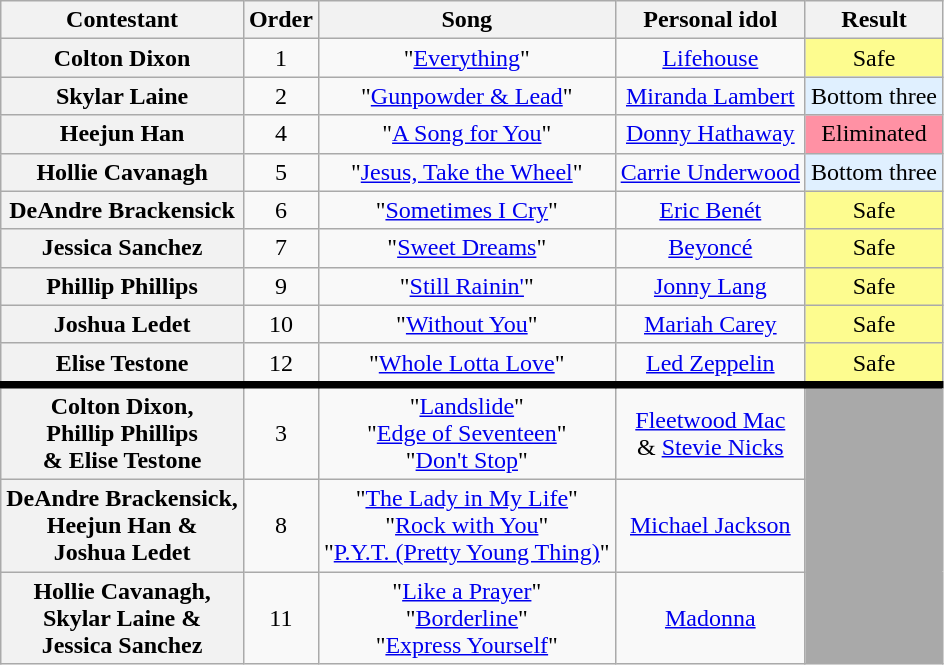<table class="wikitable unsortable" style="text-align:center;">
<tr>
<th scope="col">Contestant</th>
<th scope="col">Order</th>
<th scope="col">Song</th>
<th scope="col">Personal idol</th>
<th scope="col">Result</th>
</tr>
<tr>
<th scope="row">Colton Dixon</th>
<td>1</td>
<td>"<a href='#'>Everything</a>"</td>
<td><a href='#'>Lifehouse</a></td>
<td bgcolor="FDFC8F">Safe</td>
</tr>
<tr>
<th scope="row">Skylar Laine</th>
<td>2</td>
<td>"<a href='#'>Gunpowder & Lead</a>"</td>
<td><a href='#'>Miranda Lambert</a></td>
<td bgcolor="E0F0FF">Bottom three</td>
</tr>
<tr>
<th scope="row">Heejun Han</th>
<td>4</td>
<td>"<a href='#'>A Song for You</a>"</td>
<td><a href='#'>Donny Hathaway</a></td>
<td bgcolor="FF91A4">Eliminated</td>
</tr>
<tr>
<th scope="row">Hollie Cavanagh</th>
<td>5</td>
<td>"<a href='#'>Jesus, Take the Wheel</a>"</td>
<td><a href='#'>Carrie Underwood</a></td>
<td bgcolor="E0F0FF">Bottom three</td>
</tr>
<tr>
<th scope="row">DeAndre Brackensick</th>
<td>6</td>
<td>"<a href='#'>Sometimes I Cry</a>"</td>
<td><a href='#'>Eric Benét</a></td>
<td bgcolor="FDFC8F">Safe</td>
</tr>
<tr>
<th scope="row">Jessica Sanchez</th>
<td>7</td>
<td>"<a href='#'>Sweet Dreams</a>"</td>
<td><a href='#'>Beyoncé</a></td>
<td bgcolor="FDFC8F">Safe</td>
</tr>
<tr>
<th scope="row">Phillip Phillips</th>
<td>9</td>
<td>"<a href='#'>Still Rainin'</a>"</td>
<td><a href='#'>Jonny Lang</a></td>
<td bgcolor="FDFC8F">Safe</td>
</tr>
<tr>
<th scope="row">Joshua Ledet</th>
<td>10</td>
<td>"<a href='#'>Without You</a>"</td>
<td><a href='#'>Mariah Carey</a></td>
<td bgcolor="FDFC8F">Safe</td>
</tr>
<tr>
<th scope="row">Elise Testone</th>
<td>12</td>
<td>"<a href='#'>Whole Lotta Love</a>"</td>
<td><a href='#'>Led Zeppelin</a></td>
<td bgcolor="FDFC8F">Safe</td>
</tr>
<tr style="border-top:5px solid">
<th scope="row">Colton Dixon,<br>Phillip Phillips<br>& Elise Testone</th>
<td>3</td>
<td>"<a href='#'>Landslide</a>"<br>"<a href='#'>Edge of Seventeen</a>"<br>"<a href='#'>Don't Stop</a>"</td>
<td><a href='#'>Fleetwood Mac</a><br>& <a href='#'>Stevie Nicks</a></td>
<td rowspan="3" bgcolor="darkgray"></td>
</tr>
<tr>
<th scope="row">DeAndre Brackensick,<br>Heejun Han &<br>Joshua Ledet</th>
<td>8</td>
<td>"<a href='#'>The Lady in My Life</a>"<br>"<a href='#'>Rock with You</a>"<br>"<a href='#'>P.Y.T. (Pretty Young Thing)</a>"</td>
<td><a href='#'>Michael Jackson</a></td>
</tr>
<tr>
<th scope="row">Hollie Cavanagh,<br>Skylar Laine &<br>Jessica Sanchez</th>
<td>11</td>
<td>"<a href='#'>Like a Prayer</a>"<br>"<a href='#'>Borderline</a>"<br>"<a href='#'>Express Yourself</a>"</td>
<td><a href='#'>Madonna</a></td>
</tr>
</table>
